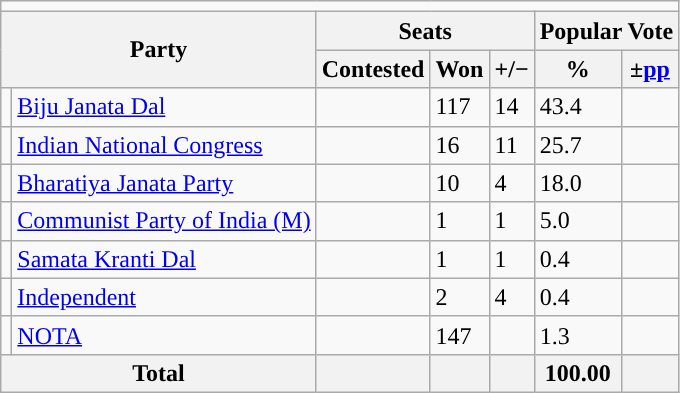<table class="wikitable">
<tr>
<td colspan="7"></td>
</tr>
<tr>
<th colspan="2" rowspan="2">Party</th>
<th colspan="3">Seats</th>
<th colspan="2">Popular Vote</th>
</tr>
<tr>
<th>Contested</th>
<th>Won</th>
<th><strong>+/−</strong></th>
<th>%</th>
<th>±<a href='#'>pp</a></th>
</tr>
<tr>
<td style="background-color: "></td>
<td><a href='#'>Biju Janata Dal</a></td>
<td></td>
<td>117</td>
<td>14</td>
<td>43.4</td>
<td></td>
</tr>
<tr>
<td style="background-color: "></td>
<td><a href='#'>Indian National Congress</a></td>
<td></td>
<td>16</td>
<td>11</td>
<td>25.7</td>
<td></td>
</tr>
<tr>
<td style="background-color: "></td>
<td><a href='#'>Bharatiya Janata Party</a></td>
<td></td>
<td>10</td>
<td>4</td>
<td>18.0</td>
<td></td>
</tr>
<tr>
<td style="background-color: "></td>
<td><a href='#'>Communist Party of India (M)</a></td>
<td></td>
<td>1</td>
<td>1</td>
<td>5.0</td>
<td></td>
</tr>
<tr>
<td style="background-color: "></td>
<td><a href='#'>Samata Kranti Dal</a></td>
<td></td>
<td>1</td>
<td>1</td>
<td>0.4</td>
<td></td>
</tr>
<tr>
<td style="background-color: "></td>
<td><a href='#'>Independent</a></td>
<td></td>
<td>2</td>
<td>4</td>
<td>0.4</td>
<td></td>
</tr>
<tr>
<td style="background-color: "></td>
<td><a href='#'>NOTA</a></td>
<td></td>
<td>147</td>
<td></td>
<td>1.3</td>
<td></td>
</tr>
<tr>
<th colspan="2">Total</th>
<th></th>
<th></th>
<th></th>
<th><strong>100.00</strong></th>
<th></th>
</tr>
</table>
